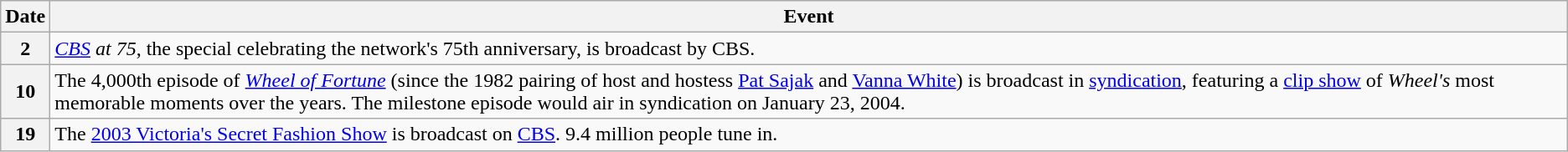<table class="wikitable">
<tr>
<th>Date</th>
<th>Event</th>
</tr>
<tr>
<th>2</th>
<td><em><a href='#'>CBS</a> at 75</em>, the special celebrating the network's 75th anniversary, is broadcast by CBS.</td>
</tr>
<tr>
<th>10</th>
<td>The 4,000th episode of <em><a href='#'>Wheel of Fortune</a></em> (since the 1982 pairing of host and hostess <a href='#'>Pat Sajak</a> and <a href='#'>Vanna White</a>) is broadcast in <a href='#'>syndication</a>, featuring a <a href='#'>clip show</a> of <em>Wheel's</em> most memorable moments over the years. The milestone episode would air in syndication on January 23, 2004.</td>
</tr>
<tr>
<th>19</th>
<td>The <a href='#'>2003 Victoria's Secret Fashion Show</a> is broadcast on <a href='#'>CBS</a>. 9.4 million people tune in.</td>
</tr>
</table>
